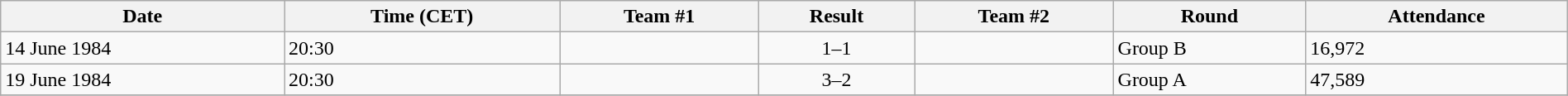<table class="wikitable" style="text-align: left;" width="100%">
<tr>
<th>Date</th>
<th>Time (CET)</th>
<th>Team #1</th>
<th>Result</th>
<th>Team #2</th>
<th>Round</th>
<th>Attendance</th>
</tr>
<tr>
<td>14 June 1984</td>
<td>20:30</td>
<td></td>
<td style="text-align:center;">1–1</td>
<td></td>
<td>Group B</td>
<td>16,972</td>
</tr>
<tr>
<td>19 June 1984</td>
<td>20:30</td>
<td></td>
<td style="text-align:center;">3–2</td>
<td></td>
<td>Group A</td>
<td>47,589</td>
</tr>
<tr>
</tr>
</table>
